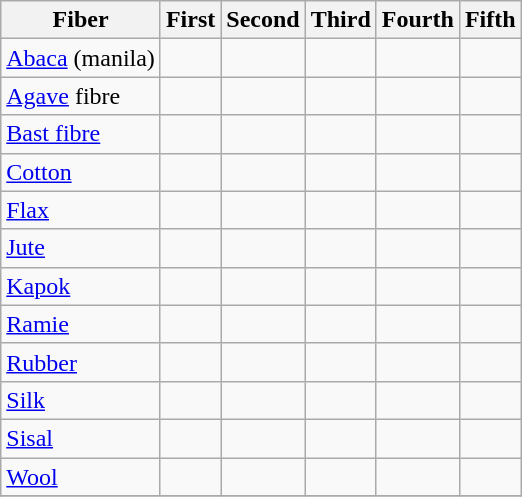<table class="wikitable" align="center">
<tr>
<th>Fiber</th>
<th>First</th>
<th>Second</th>
<th>Third</th>
<th>Fourth</th>
<th>Fifth</th>
</tr>
<tr>
<td><a href='#'>Abaca</a> (manila)</td>
<td></td>
<td></td>
<td></td>
<td></td>
<td></td>
</tr>
<tr>
<td><a href='#'>Agave</a> fibre</td>
<td></td>
<td></td>
<td></td>
<td></td>
<td></td>
</tr>
<tr>
<td><a href='#'>Bast fibre</a></td>
<td></td>
<td></td>
<td></td>
<td></td>
<td></td>
</tr>
<tr>
<td><a href='#'>Cotton</a></td>
<td></td>
<td></td>
<td></td>
<td></td>
<td></td>
</tr>
<tr>
<td><a href='#'>Flax</a></td>
<td></td>
<td></td>
<td></td>
<td></td>
<td></td>
</tr>
<tr>
<td><a href='#'>Jute</a></td>
<td></td>
<td></td>
<td></td>
<td></td>
<td></td>
</tr>
<tr>
<td><a href='#'>Kapok</a></td>
<td></td>
<td></td>
<td></td>
<td></td>
<td></td>
</tr>
<tr>
<td><a href='#'>Ramie</a></td>
<td></td>
<td></td>
<td></td>
<td></td>
<td></td>
</tr>
<tr>
<td><a href='#'>Rubber</a></td>
<td></td>
<td></td>
<td></td>
<td></td>
<td></td>
</tr>
<tr>
<td><a href='#'>Silk</a></td>
<td></td>
<td></td>
<td></td>
<td></td>
<td></td>
</tr>
<tr>
<td><a href='#'>Sisal</a></td>
<td></td>
<td></td>
<td></td>
<td></td>
<td></td>
</tr>
<tr>
<td><a href='#'>Wool</a></td>
<td></td>
<td></td>
<td></td>
<td></td>
<td></td>
</tr>
<tr>
</tr>
</table>
